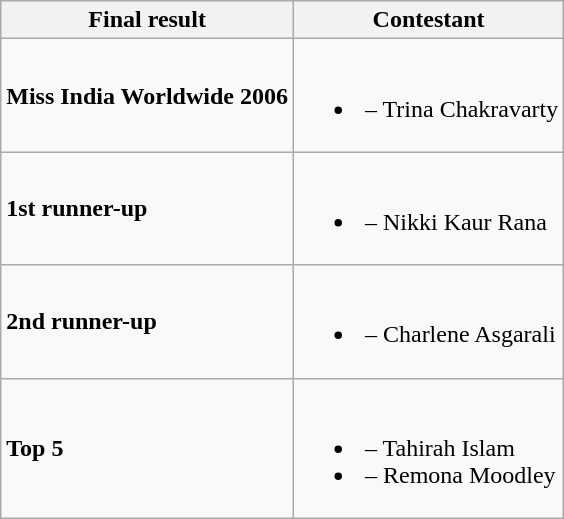<table class="wikitable">
<tr>
<th>Final result</th>
<th>Contestant</th>
</tr>
<tr>
<td><strong>Miss India Worldwide 2006</strong></td>
<td><br><ul><li><strong></strong> – Trina Chakravarty</li></ul></td>
</tr>
<tr>
<td><strong>1st runner-up</strong></td>
<td><br><ul><li><strong></strong> – Nikki Kaur Rana</li></ul></td>
</tr>
<tr>
<td><strong>2nd runner-up</strong></td>
<td><br><ul><li><strong></strong> – Charlene Asgarali</li></ul></td>
</tr>
<tr>
<td><strong>Top 5</strong></td>
<td><br><ul><li><strong></strong> – Tahirah Islam</li><li><strong></strong> – Remona Moodley</li></ul></td>
</tr>
</table>
